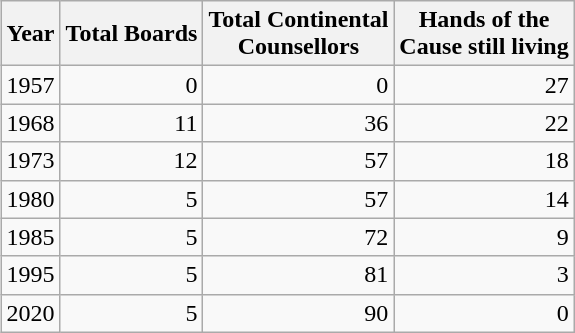<table class="wikitable" style="float:right; text-align:right">
<tr>
<th>Year</th>
<th>Total Boards</th>
<th>Total Continental<br>Counsellors</th>
<th>Hands of the<br>Cause still living</th>
</tr>
<tr>
<td>1957</td>
<td>0</td>
<td>0</td>
<td>27</td>
</tr>
<tr>
<td>1968</td>
<td>11</td>
<td>36</td>
<td>22</td>
</tr>
<tr>
<td>1973</td>
<td>12</td>
<td>57</td>
<td>18</td>
</tr>
<tr>
<td>1980</td>
<td>5</td>
<td>57</td>
<td>14</td>
</tr>
<tr>
<td>1985</td>
<td>5</td>
<td>72</td>
<td>9</td>
</tr>
<tr>
<td>1995</td>
<td>5</td>
<td>81</td>
<td>3</td>
</tr>
<tr>
<td>2020</td>
<td>5</td>
<td>90</td>
<td>0</td>
</tr>
</table>
